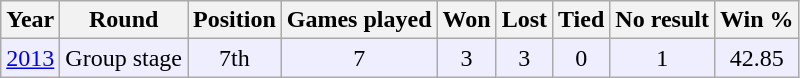<table class="wikitable" style="text-align: center;">
<tr>
<th>Year</th>
<th>Round</th>
<th>Position</th>
<th>Games played</th>
<th>Won</th>
<th>Lost</th>
<th>Tied</th>
<th>No result</th>
<th>Win %</th>
</tr>
<tr style="background:#eef;">
<td><a href='#'>2013</a></td>
<td>Group stage</td>
<td>7th</td>
<td>7</td>
<td>3</td>
<td>3</td>
<td>0</td>
<td>1</td>
<td>42.85</td>
</tr>
</table>
